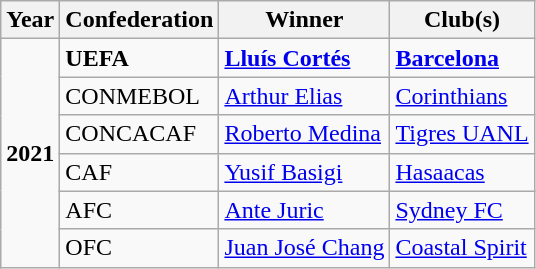<table class="wikitable">
<tr>
<th>Year</th>
<th>Confederation</th>
<th>Winner</th>
<th>Club(s)</th>
</tr>
<tr>
<td rowspan="6"><strong>2021</strong></td>
<td style="text-align:left;"><strong>UEFA</strong></td>
<td style="text-align:left;"><strong> <a href='#'>Lluís Cortés</a></strong></td>
<td><strong> <a href='#'>Barcelona</a></strong></td>
</tr>
<tr>
<td style="text-align:left;">CONMEBOL</td>
<td style="text-align:left;"><strong></strong> <a href='#'>Arthur Elias</a><strong></strong></td>
<td><strong></strong> <a href='#'>Corinthians</a></td>
</tr>
<tr>
<td style="text-align:left;">CONCACAF</td>
<td style="text-align:left;"><strong></strong> <a href='#'>Roberto Medina</a></td>
<td><strong></strong> <a href='#'>Tigres UANL</a></td>
</tr>
<tr>
<td style="text-align:left;">CAF</td>
<td style="text-align:left;"><strong></strong> <a href='#'>Yusif Basigi</a></td>
<td><strong></strong> <a href='#'>Hasaacas</a></td>
</tr>
<tr>
<td style="text-align:left;">AFC</td>
<td style="text-align:left;"><strong></strong> <a href='#'>Ante Juric</a></td>
<td> <a href='#'>Sydney FC</a></td>
</tr>
<tr>
<td style="text-align:left;">OFC</td>
<td style="text-align:left;"> <a href='#'>Juan José Chang</a></td>
<td> <a href='#'>Coastal Spirit</a></td>
</tr>
</table>
